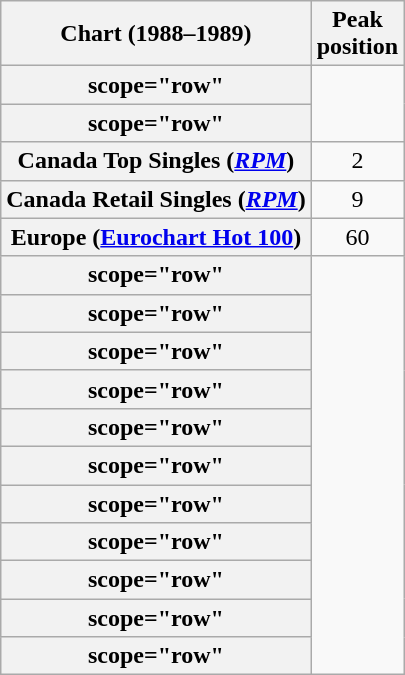<table class="wikitable sortable plainrowheaders" style="text-align:center">
<tr>
<th>Chart (1988–1989)</th>
<th>Peak<br>position</th>
</tr>
<tr>
<th>scope="row"</th>
</tr>
<tr>
<th>scope="row"</th>
</tr>
<tr>
<th scope="row">Canada Top Singles (<em><a href='#'>RPM</a></em>)</th>
<td>2</td>
</tr>
<tr>
<th scope="row">Canada Retail Singles (<em><a href='#'>RPM</a></em>)</th>
<td>9</td>
</tr>
<tr>
<th scope="row">Europe (<a href='#'>Eurochart Hot 100</a>)</th>
<td>60</td>
</tr>
<tr>
<th>scope="row"</th>
</tr>
<tr>
<th>scope="row"</th>
</tr>
<tr>
<th>scope="row"</th>
</tr>
<tr>
<th>scope="row"</th>
</tr>
<tr>
<th>scope="row"</th>
</tr>
<tr>
<th>scope="row"</th>
</tr>
<tr>
<th>scope="row"</th>
</tr>
<tr>
<th>scope="row"</th>
</tr>
<tr>
<th>scope="row"</th>
</tr>
<tr>
<th>scope="row"</th>
</tr>
<tr>
<th>scope="row"</th>
</tr>
</table>
